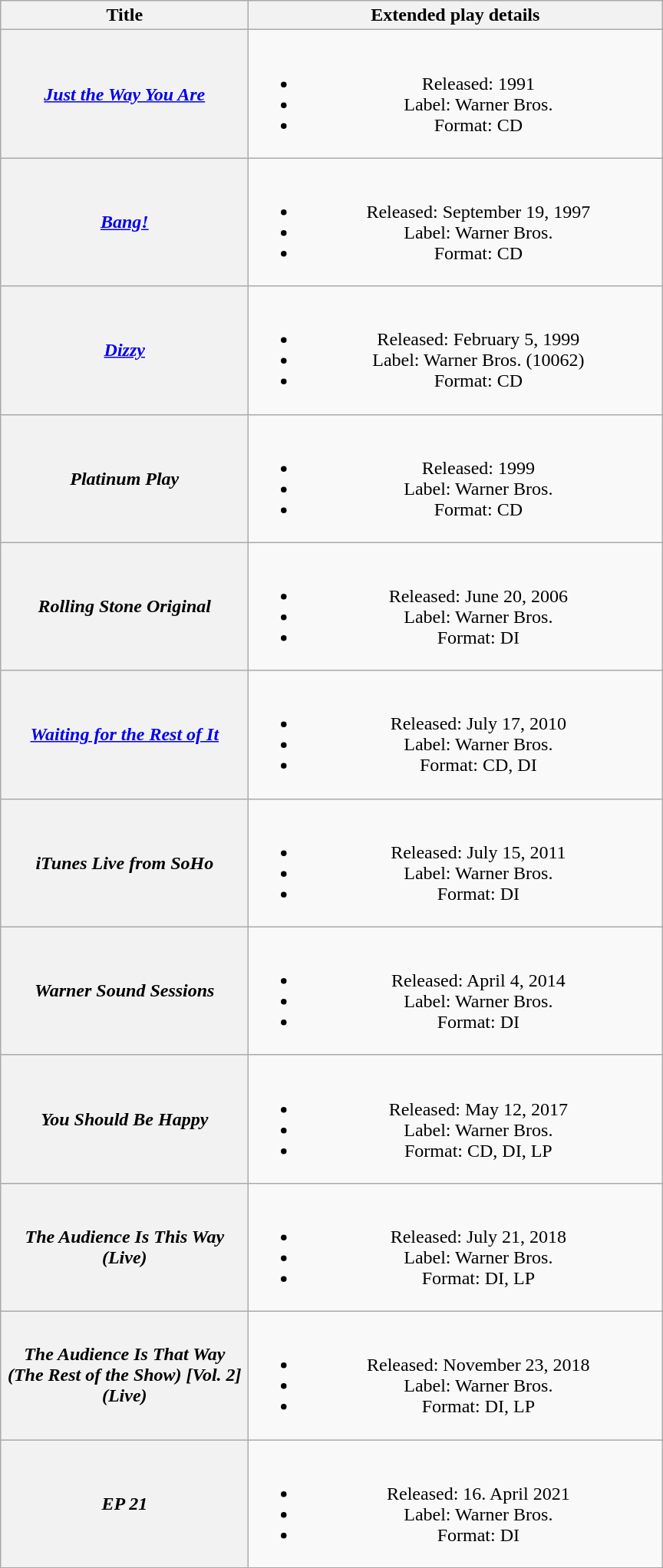<table class="wikitable plainrowheaders" style="text-align:center;">
<tr>
<th scope="col" style="width:13em;">Title</th>
<th scope="col" style="width:22em;">Extended play details</th>
</tr>
<tr>
<th scope="row"><em><a href='#'>Just the Way You Are</a></em></th>
<td><br><ul><li>Released: 1991</li><li>Label: Warner Bros.</li><li>Format: CD</li></ul></td>
</tr>
<tr>
<th scope="row"><em><a href='#'>Bang!</a></em></th>
<td><br><ul><li>Released: September 19, 1997</li><li>Label: Warner Bros.</li><li>Format: CD</li></ul></td>
</tr>
<tr>
<th scope="row"><em><a href='#'>Dizzy</a></em></th>
<td><br><ul><li>Released: February 5, 1999</li><li>Label: Warner Bros. (10062)</li><li>Format: CD</li></ul></td>
</tr>
<tr>
<th scope="row"><em>Platinum Play</em></th>
<td><br><ul><li>Released: 1999</li><li>Label: Warner Bros.</li><li>Format: CD</li></ul></td>
</tr>
<tr>
<th scope="row"><em>Rolling Stone Original</em></th>
<td><br><ul><li>Released: June 20, 2006</li><li>Label: Warner Bros.</li><li>Format: DI</li></ul></td>
</tr>
<tr>
<th scope="row"><em><a href='#'>Waiting for the Rest of It</a></em></th>
<td><br><ul><li>Released: July 17, 2010</li><li>Label: Warner Bros.</li><li>Format: CD, DI</li></ul></td>
</tr>
<tr>
<th scope="row"><em>iTunes Live from SoHo</em></th>
<td><br><ul><li>Released: July 15, 2011</li><li>Label: Warner Bros.</li><li>Format: DI</li></ul></td>
</tr>
<tr>
<th scope="row"><em>Warner Sound Sessions</em></th>
<td><br><ul><li>Released: April 4, 2014</li><li>Label: Warner Bros.</li><li>Format: DI</li></ul></td>
</tr>
<tr>
<th scope="row"><em>You Should Be Happy</em></th>
<td><br><ul><li>Released: May 12, 2017</li><li>Label: Warner Bros.</li><li>Format: CD, DI, LP</li></ul></td>
</tr>
<tr>
<th scope="row"><em>The Audience Is This Way (Live)</em></th>
<td><br><ul><li>Released: July 21, 2018</li><li>Label: Warner Bros.</li><li>Format: DI, LP</li></ul></td>
</tr>
<tr>
<th scope="row"><em>The Audience Is That Way (The Rest of the Show) [Vol. 2] (Live)</em></th>
<td><br><ul><li>Released: November 23, 2018</li><li>Label: Warner Bros.</li><li>Format: DI, LP</li></ul></td>
</tr>
<tr>
<th scope="row"><em>EP 21</em></th>
<td><br><ul><li>Released: 16. April 2021</li><li>Label: Warner Bros.</li><li>Format: DI</li></ul></td>
</tr>
</table>
